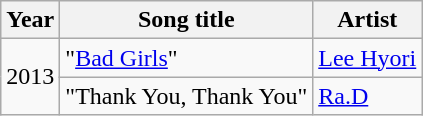<table class="wikitable">
<tr>
<th scope="col">Year</th>
<th scope="col">Song title</th>
<th scope="col">Artist</th>
</tr>
<tr>
<td rowspan="2">2013</td>
<td>"<a href='#'>Bad Girls</a>"</td>
<td><a href='#'>Lee Hyori</a></td>
</tr>
<tr>
<td>"Thank You, Thank You"</td>
<td><a href='#'>Ra.D</a></td>
</tr>
</table>
